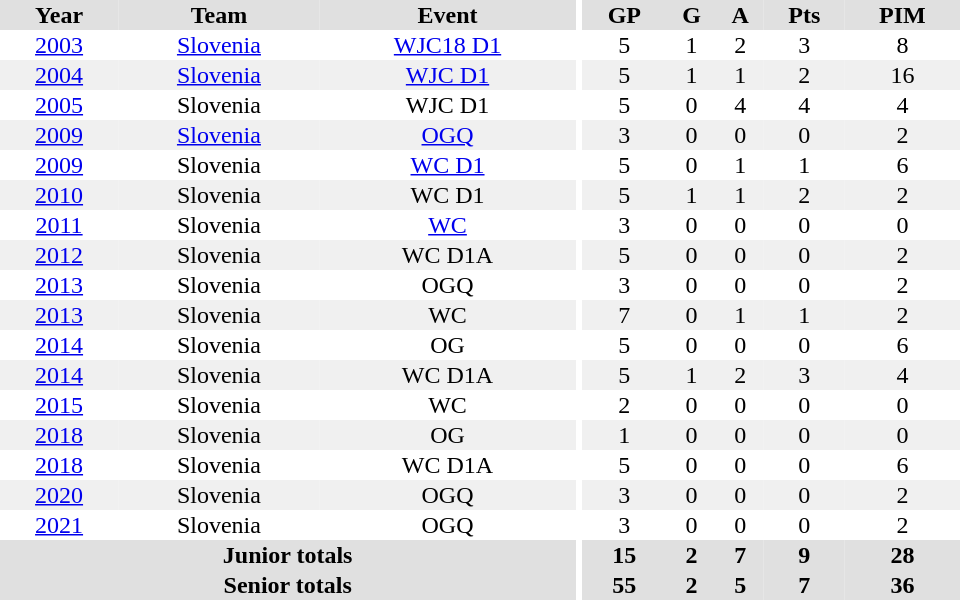<table border="0" cellpadding="1" cellspacing="0" ID="Table3" style="text-align:center; width:40em">
<tr ALIGN="center" bgcolor="#e0e0e0">
<th>Year</th>
<th>Team</th>
<th>Event</th>
<th rowspan="102" bgcolor="#ffffff"></th>
<th>GP</th>
<th>G</th>
<th>A</th>
<th>Pts</th>
<th>PIM</th>
</tr>
<tr>
<td><a href='#'>2003</a></td>
<td><a href='#'>Slovenia</a></td>
<td><a href='#'>WJC18 D1</a></td>
<td>5</td>
<td>1</td>
<td>2</td>
<td>3</td>
<td>8</td>
</tr>
<tr bgcolor="#f0f0f0">
<td><a href='#'>2004</a></td>
<td><a href='#'>Slovenia</a></td>
<td><a href='#'>WJC D1</a></td>
<td>5</td>
<td>1</td>
<td>1</td>
<td>2</td>
<td>16</td>
</tr>
<tr>
<td><a href='#'>2005</a></td>
<td>Slovenia</td>
<td>WJC D1</td>
<td>5</td>
<td>0</td>
<td>4</td>
<td>4</td>
<td>4</td>
</tr>
<tr bgcolor="#f0f0f0">
<td><a href='#'>2009</a></td>
<td><a href='#'>Slovenia</a></td>
<td><a href='#'>OGQ</a></td>
<td>3</td>
<td>0</td>
<td>0</td>
<td>0</td>
<td>2</td>
</tr>
<tr>
<td><a href='#'>2009</a></td>
<td>Slovenia</td>
<td><a href='#'>WC D1</a></td>
<td>5</td>
<td>0</td>
<td>1</td>
<td>1</td>
<td>6</td>
</tr>
<tr bgcolor="#f0f0f0">
<td><a href='#'>2010</a></td>
<td>Slovenia</td>
<td>WC D1</td>
<td>5</td>
<td>1</td>
<td>1</td>
<td>2</td>
<td>2</td>
</tr>
<tr>
<td><a href='#'>2011</a></td>
<td>Slovenia</td>
<td><a href='#'>WC</a></td>
<td>3</td>
<td>0</td>
<td>0</td>
<td>0</td>
<td>0</td>
</tr>
<tr bgcolor="#f0f0f0">
<td><a href='#'>2012</a></td>
<td>Slovenia</td>
<td>WC D1A</td>
<td>5</td>
<td>0</td>
<td>0</td>
<td>0</td>
<td>2</td>
</tr>
<tr>
<td><a href='#'>2013</a></td>
<td>Slovenia</td>
<td>OGQ</td>
<td>3</td>
<td>0</td>
<td>0</td>
<td>0</td>
<td>2</td>
</tr>
<tr bgcolor="#f0f0f0">
<td><a href='#'>2013</a></td>
<td>Slovenia</td>
<td>WC</td>
<td>7</td>
<td>0</td>
<td>1</td>
<td>1</td>
<td>2</td>
</tr>
<tr>
<td><a href='#'>2014</a></td>
<td>Slovenia</td>
<td>OG</td>
<td>5</td>
<td>0</td>
<td>0</td>
<td>0</td>
<td>6</td>
</tr>
<tr bgcolor="#f0f0f0">
<td><a href='#'>2014</a></td>
<td>Slovenia</td>
<td>WC D1A</td>
<td>5</td>
<td>1</td>
<td>2</td>
<td>3</td>
<td>4</td>
</tr>
<tr>
<td><a href='#'>2015</a></td>
<td>Slovenia</td>
<td>WC</td>
<td>2</td>
<td>0</td>
<td>0</td>
<td>0</td>
<td>0</td>
</tr>
<tr bgcolor="#f0f0f0">
<td><a href='#'>2018</a></td>
<td>Slovenia</td>
<td>OG</td>
<td>1</td>
<td>0</td>
<td>0</td>
<td>0</td>
<td>0</td>
</tr>
<tr>
<td><a href='#'>2018</a></td>
<td>Slovenia</td>
<td>WC D1A</td>
<td>5</td>
<td>0</td>
<td>0</td>
<td>0</td>
<td>6</td>
</tr>
<tr bgcolor="#f0f0f0">
<td><a href='#'>2020</a></td>
<td>Slovenia</td>
<td>OGQ</td>
<td>3</td>
<td>0</td>
<td>0</td>
<td>0</td>
<td>2</td>
</tr>
<tr>
<td><a href='#'>2021</a></td>
<td>Slovenia</td>
<td>OGQ</td>
<td>3</td>
<td>0</td>
<td>0</td>
<td>0</td>
<td>2</td>
</tr>
<tr bgcolor="#e0e0e0">
<th colspan=3>Junior totals</th>
<th>15</th>
<th>2</th>
<th>7</th>
<th>9</th>
<th>28</th>
</tr>
<tr bgcolor="#e0e0e0">
<th colspan=3>Senior totals</th>
<th>55</th>
<th>2</th>
<th>5</th>
<th>7</th>
<th>36</th>
</tr>
</table>
